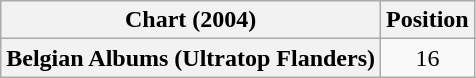<table class="wikitable plainrowheaders" style="text-align:center">
<tr>
<th scope="col">Chart (2004)</th>
<th scope="col">Position</th>
</tr>
<tr>
<th scope="row">Belgian Albums (Ultratop Flanders)</th>
<td>16</td>
</tr>
</table>
